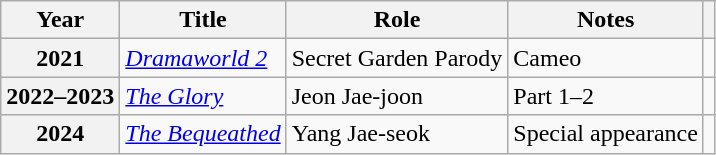<table class="wikitable plainrowheaders sortable">
<tr>
<th scope="col">Year</th>
<th scope="col">Title</th>
<th scope="col">Role</th>
<th scope="col">Notes</th>
<th scope="col" class="unsortable"></th>
</tr>
<tr>
<th scope="row">2021</th>
<td><em><a href='#'>Dramaworld 2</a></em></td>
<td>Secret Garden Parody</td>
<td>Cameo</td>
<td style="text-align:center"></td>
</tr>
<tr>
<th scope="row">2022–2023</th>
<td><em><a href='#'>The Glory</a></em></td>
<td>Jeon Jae-joon</td>
<td>Part 1–2</td>
<td style="text-align:center"></td>
</tr>
<tr>
<th scope="row">2024</th>
<td><em><a href='#'>The Bequeathed</a></em></td>
<td>Yang Jae-seok</td>
<td>Special appearance</td>
<td style="text-align:center"></td>
</tr>
</table>
